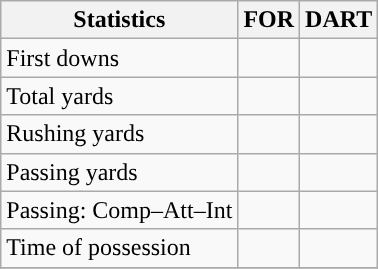<table class="wikitable" style="float: left;">
<tr>
<th>Statistics</th>
<th>FOR</th>
<th>DART</th>
</tr>
<tr>
<td>First downs</td>
<td></td>
<td></td>
</tr>
<tr>
<td>Total yards</td>
<td></td>
<td></td>
</tr>
<tr>
<td>Rushing yards</td>
<td></td>
<td></td>
</tr>
<tr>
<td>Passing yards</td>
<td></td>
<td></td>
</tr>
<tr>
<td>Passing: Comp–Att–Int</td>
<td></td>
<td></td>
</tr>
<tr>
<td>Time of possession</td>
<td></td>
<td></td>
</tr>
<tr>
</tr>
</table>
